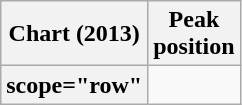<table class="wikitable plainrowheaders sortable">
<tr>
<th scope="col">Chart (2013)</th>
<th scope="col">Peak<br>position</th>
</tr>
<tr>
<th>scope="row" </th>
</tr>
</table>
